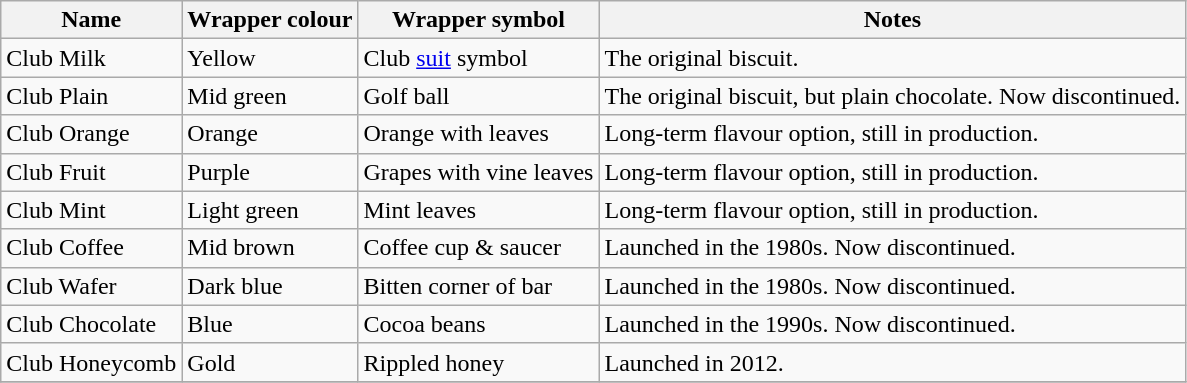<table class="wikitable">
<tr>
<th>Name</th>
<th>Wrapper colour</th>
<th>Wrapper symbol</th>
<th>Notes</th>
</tr>
<tr>
<td>Club Milk</td>
<td>Yellow</td>
<td>Club <a href='#'>suit</a> symbol</td>
<td>The original biscuit.</td>
</tr>
<tr>
<td>Club Plain</td>
<td>Mid green</td>
<td>Golf ball</td>
<td>The original biscuit, but plain chocolate. Now discontinued.</td>
</tr>
<tr>
<td>Club Orange</td>
<td>Orange</td>
<td>Orange with leaves</td>
<td>Long-term flavour option, still in production.</td>
</tr>
<tr>
<td>Club Fruit</td>
<td>Purple</td>
<td>Grapes with vine leaves</td>
<td>Long-term flavour option, still in production.</td>
</tr>
<tr>
<td>Club Mint</td>
<td>Light green</td>
<td>Mint leaves</td>
<td>Long-term flavour option, still in production.</td>
</tr>
<tr>
<td>Club Coffee</td>
<td>Mid brown</td>
<td>Coffee cup & saucer</td>
<td>Launched in the 1980s. Now discontinued.</td>
</tr>
<tr>
<td>Club Wafer</td>
<td>Dark blue</td>
<td>Bitten corner of bar</td>
<td>Launched in the 1980s. Now discontinued.</td>
</tr>
<tr>
<td>Club Chocolate</td>
<td>Blue</td>
<td>Cocoa beans</td>
<td>Launched in the 1990s. Now discontinued.</td>
</tr>
<tr>
<td>Club Honeycomb</td>
<td>Gold</td>
<td>Rippled honey</td>
<td>Launched in 2012.</td>
</tr>
<tr>
</tr>
</table>
